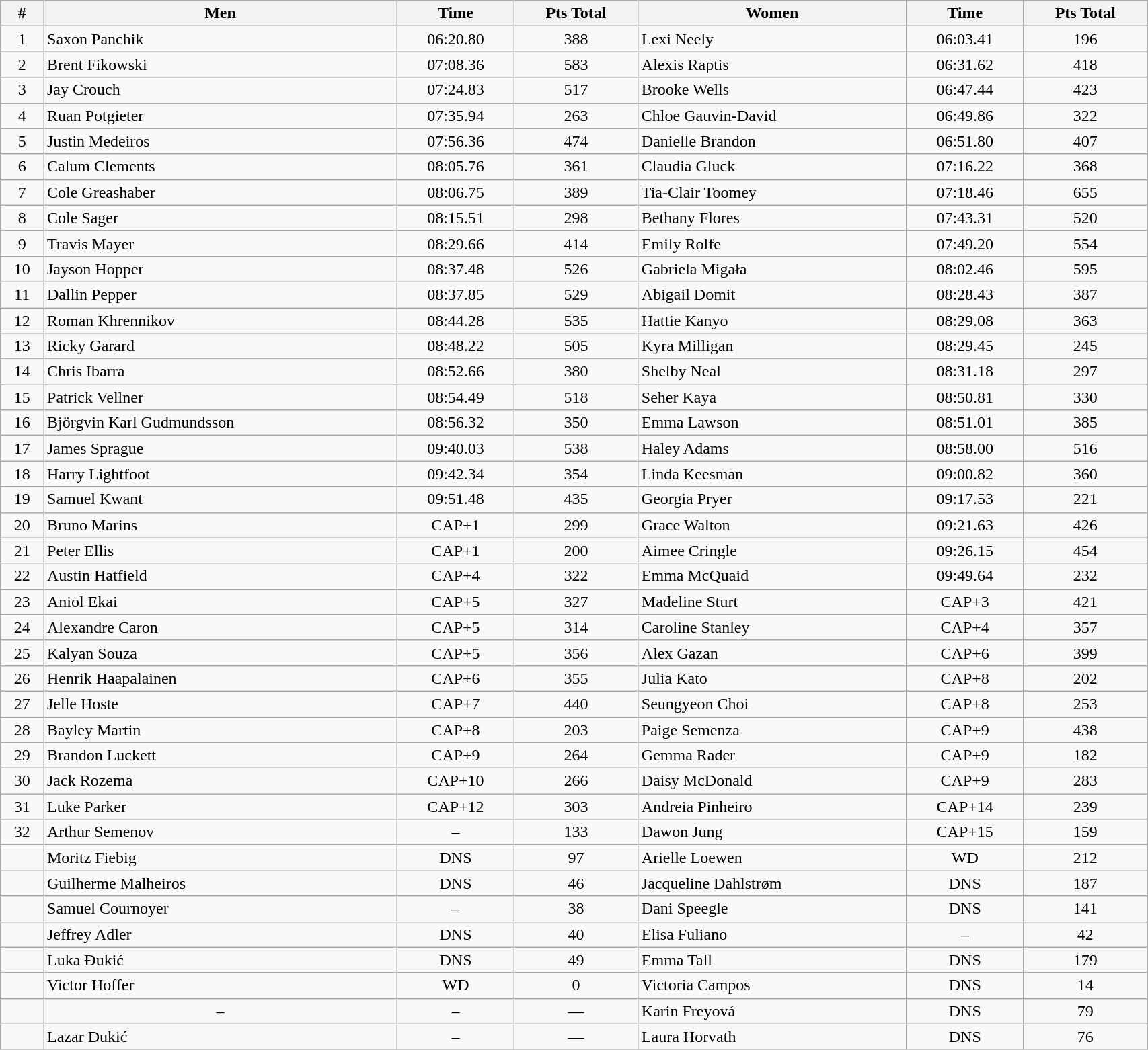<table class="wikitable sortable" style="display: inline-table;width: 90%; text-align:center">
<tr>
<th>#</th>
<th>Men</th>
<th>Time</th>
<th>Pts Total</th>
<th>Women</th>
<th>Time</th>
<th>Pts Total</th>
</tr>
<tr>
<td>1</td>
<td align=left> Saxon Panchik</td>
<td>06:20.80</td>
<td>388</td>
<td align=left> Lexi Neely</td>
<td>06:03.41</td>
<td>196</td>
</tr>
<tr>
<td>2</td>
<td align=left> Brent Fikowski</td>
<td>07:08.36</td>
<td>583</td>
<td align=left> Alexis Raptis</td>
<td>06:31.62</td>
<td>418</td>
</tr>
<tr>
<td>3</td>
<td align=left> Jay Crouch</td>
<td>07:24.83</td>
<td>517</td>
<td align=left> Brooke Wells</td>
<td>06:47.44</td>
<td>423</td>
</tr>
<tr>
<td>4</td>
<td align=left> Ruan Potgieter</td>
<td>07:35.94</td>
<td>263</td>
<td align=left> Chloe Gauvin-David</td>
<td>06:49.86</td>
<td>322</td>
</tr>
<tr>
<td>5</td>
<td align=left> Justin Medeiros</td>
<td>07:56.36</td>
<td>474</td>
<td align=left> Danielle Brandon</td>
<td>06:51.80</td>
<td>407</td>
</tr>
<tr>
<td>6</td>
<td align=left> Calum Clements</td>
<td>08:05.76</td>
<td>361</td>
<td align=left> Claudia Gluck</td>
<td>07:16.22</td>
<td>368</td>
</tr>
<tr>
<td>7</td>
<td align=left> Cole Greashaber</td>
<td>08:06.75</td>
<td>389</td>
<td align=left> Tia-Clair Toomey</td>
<td>07:18.46</td>
<td>655</td>
</tr>
<tr>
<td>8</td>
<td align=left> Cole Sager</td>
<td>08:15.51</td>
<td>298</td>
<td align=left> Bethany Flores</td>
<td>07:43.31</td>
<td>520</td>
</tr>
<tr>
<td>9</td>
<td align=left> Travis Mayer</td>
<td>08:29.66</td>
<td>414</td>
<td align=left> Emily Rolfe</td>
<td>07:49.20</td>
<td>554</td>
</tr>
<tr>
<td>10</td>
<td align=left> Jayson Hopper</td>
<td>08:37.48</td>
<td>526</td>
<td align=left> Gabriela Migała</td>
<td>08:02.46</td>
<td>595</td>
</tr>
<tr>
<td>11</td>
<td align=left> Dallin Pepper</td>
<td>08:37.85</td>
<td>529</td>
<td align=left> Abigail Domit</td>
<td>08:28.43</td>
<td>387</td>
</tr>
<tr>
<td>12</td>
<td align=left> Roman Khrennikov</td>
<td>08:44.28</td>
<td>535</td>
<td align=left> Hattie Kanyo</td>
<td>08:29.08</td>
<td>363</td>
</tr>
<tr>
<td>13</td>
<td align=left> Ricky Garard</td>
<td>08:48.22</td>
<td>505</td>
<td align=left> Kyra Milligan</td>
<td>08:29.45</td>
<td>245</td>
</tr>
<tr>
<td>14</td>
<td align=left> Chris Ibarra</td>
<td>08:52.66</td>
<td>380</td>
<td align=left> Shelby Neal</td>
<td>08:31.18</td>
<td>297</td>
</tr>
<tr>
<td>15</td>
<td align=left> Patrick Vellner</td>
<td>08:54.49</td>
<td>518</td>
<td align=left> Seher Kaya</td>
<td>08:50.81</td>
<td>330</td>
</tr>
<tr>
<td>16</td>
<td align=left> Björgvin Karl Gudmundsson</td>
<td>08:56.32</td>
<td>350</td>
<td align=left> Emma Lawson</td>
<td>08:51.01</td>
<td>385</td>
</tr>
<tr>
<td>17</td>
<td align=left> James Sprague</td>
<td>09:40.03</td>
<td>538</td>
<td align=left> Haley Adams</td>
<td>08:58.00</td>
<td>516</td>
</tr>
<tr>
<td>18</td>
<td align=left> Harry Lightfoot</td>
<td>09:42.34</td>
<td>354</td>
<td align=left> Linda Keesman</td>
<td>09:00.82</td>
<td>360</td>
</tr>
<tr>
<td>19</td>
<td align=left> Samuel Kwant</td>
<td>09:51.48</td>
<td>435</td>
<td align=left> Georgia Pryer</td>
<td>09:17.53</td>
<td>221</td>
</tr>
<tr>
<td>20</td>
<td align=left> Bruno Marins</td>
<td>CAP+1</td>
<td>299</td>
<td align=left> Grace Walton</td>
<td>09:21.63</td>
<td>426</td>
</tr>
<tr>
<td>21</td>
<td align=left> Peter Ellis</td>
<td>CAP+1</td>
<td>200</td>
<td align=left> Aimee Cringle</td>
<td>09:26.15</td>
<td>454</td>
</tr>
<tr>
<td>22</td>
<td align=left> Austin Hatfield</td>
<td>CAP+4</td>
<td>322</td>
<td align=left> Emma McQuaid</td>
<td>09:49.64</td>
<td>232</td>
</tr>
<tr>
<td>23</td>
<td align=left> Aniol Ekai</td>
<td>CAP+5</td>
<td>327</td>
<td align=left> Madeline Sturt</td>
<td>CAP+3</td>
<td>421</td>
</tr>
<tr>
<td>24</td>
<td align=left> Alexandre Caron</td>
<td>CAP+5</td>
<td>314</td>
<td align=left> Caroline Stanley</td>
<td>CAP+4</td>
<td>357</td>
</tr>
<tr>
<td>25</td>
<td align=left> Kalyan Souza</td>
<td>CAP+5</td>
<td>356</td>
<td align=left> Alex Gazan</td>
<td>CAP+6</td>
<td>399</td>
</tr>
<tr>
<td>26</td>
<td align=left> Henrik Haapalainen</td>
<td>CAP+6</td>
<td>355</td>
<td align=left> Julia Kato</td>
<td>CAP+8</td>
<td>202</td>
</tr>
<tr>
<td>27</td>
<td align=left> Jelle Hoste</td>
<td>CAP+7</td>
<td>440</td>
<td align=left> Seungyeon Choi</td>
<td>CAP+8</td>
<td>253</td>
</tr>
<tr>
<td>28</td>
<td align=left> Bayley Martin</td>
<td>CAP+8</td>
<td>203</td>
<td align=left> Paige Semenza</td>
<td>CAP+9</td>
<td>438</td>
</tr>
<tr>
<td>29</td>
<td align=left> Brandon Luckett</td>
<td>CAP+9</td>
<td>264</td>
<td align=left> Gemma Rader</td>
<td>CAP+9</td>
<td>182</td>
</tr>
<tr>
<td>30</td>
<td align=left> Jack Rozema</td>
<td>CAP+10</td>
<td>266</td>
<td align=left> Daisy McDonald</td>
<td>CAP+9</td>
<td>283</td>
</tr>
<tr>
<td>31</td>
<td align=left> Luke Parker</td>
<td>CAP+12</td>
<td>303</td>
<td align=left> Andreia Pinheiro</td>
<td>CAP+14</td>
<td>239</td>
</tr>
<tr>
<td>32</td>
<td align=left> Arthur Semenov</td>
<td>–</td>
<td>133</td>
<td align=left> Dawon Jung</td>
<td>CAP+15</td>
<td>159</td>
</tr>
<tr>
<td></td>
<td align=left> Moritz Fiebig</td>
<td>DNS</td>
<td>97</td>
<td align=left> Arielle Loewen</td>
<td>WD</td>
<td>212</td>
</tr>
<tr>
<td></td>
<td align=left> Guilherme Malheiros</td>
<td>DNS</td>
<td>46</td>
<td align=left> Jacqueline Dahlstrøm</td>
<td>DNS</td>
<td>187</td>
</tr>
<tr>
<td></td>
<td align=left> Samuel Cournoyer</td>
<td>–</td>
<td>38</td>
<td align=left> Dani Speegle</td>
<td>DNS</td>
<td>141</td>
</tr>
<tr>
<td></td>
<td align=left> Jeffrey Adler</td>
<td>DNS</td>
<td>40</td>
<td align=left> Elisa Fuliano</td>
<td>–</td>
<td>42</td>
</tr>
<tr>
<td></td>
<td align=left> Luka Đukić</td>
<td>DNS</td>
<td>49</td>
<td align=left> Emma Tall</td>
<td>DNS</td>
<td>179</td>
</tr>
<tr>
<td></td>
<td align=left> Victor Hoffer</td>
<td>WD</td>
<td>0</td>
<td align=left> Victoria Campos</td>
<td>DNS</td>
<td>14</td>
</tr>
<tr>
<td></td>
<td>–</td>
<td>–</td>
<td>—</td>
<td align=left> Karin Freyová</td>
<td>DNS</td>
<td>79</td>
</tr>
<tr>
<td></td>
<td align=left> Lazar Đukić</td>
<td>–</td>
<td>—</td>
<td align=left> Laura Horvath</td>
<td>DNS</td>
<td>76</td>
</tr>
</table>
